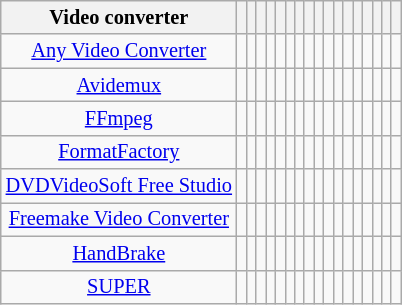<table style="font-size: 85%; text-align: center;" class="wikitable sortable sort-under">
<tr>
<th>Video converter</th>
<th></th>
<th></th>
<th></th>
<th></th>
<th></th>
<th></th>
<th></th>
<th></th>
<th></th>
<th></th>
<th></th>
<th></th>
<th></th>
<th></th>
<th></th>
<th></th>
<th></th>
</tr>
<tr>
<td><a href='#'>Any Video Converter</a></td>
<td></td>
<td></td>
<td></td>
<td></td>
<td></td>
<td></td>
<td></td>
<td></td>
<td></td>
<td></td>
<td></td>
<td></td>
<td></td>
<td></td>
<td></td>
<td></td>
<td></td>
</tr>
<tr>
<td><a href='#'>Avidemux</a></td>
<td></td>
<td></td>
<td></td>
<td></td>
<td></td>
<td></td>
<td></td>
<td></td>
<td></td>
<td></td>
<td></td>
<td></td>
<td></td>
<td></td>
<td></td>
<td></td>
<td></td>
</tr>
<tr>
<td><a href='#'>FFmpeg</a></td>
<td></td>
<td></td>
<td></td>
<td></td>
<td></td>
<td></td>
<td></td>
<td></td>
<td></td>
<td></td>
<td></td>
<td></td>
<td></td>
<td></td>
<td></td>
<td></td>
<td></td>
</tr>
<tr>
<td><a href='#'>FormatFactory</a></td>
<td></td>
<td></td>
<td></td>
<td></td>
<td></td>
<td></td>
<td></td>
<td></td>
<td></td>
<td></td>
<td></td>
<td></td>
<td></td>
<td></td>
<td></td>
<td></td>
<td></td>
</tr>
<tr>
<td><a href='#'>DVDVideoSoft Free Studio</a></td>
<td></td>
<td></td>
<td></td>
<td></td>
<td></td>
<td></td>
<td></td>
<td></td>
<td></td>
<td></td>
<td></td>
<td></td>
<td></td>
<td></td>
<td></td>
<td></td>
<td></td>
</tr>
<tr>
<td><a href='#'>Freemake Video Converter</a></td>
<td></td>
<td></td>
<td></td>
<td></td>
<td></td>
<td></td>
<td></td>
<td></td>
<td></td>
<td></td>
<td></td>
<td></td>
<td></td>
<td></td>
<td></td>
<td></td>
<td></td>
</tr>
<tr>
<td><a href='#'>HandBrake</a></td>
<td></td>
<td></td>
<td></td>
<td></td>
<td></td>
<td></td>
<td></td>
<td></td>
<td></td>
<td></td>
<td></td>
<td></td>
<td></td>
<td></td>
<td></td>
<td></td>
<td></td>
</tr>
<tr>
<td><a href='#'>SUPER</a></td>
<td></td>
<td></td>
<td></td>
<td></td>
<td></td>
<td></td>
<td></td>
<td></td>
<td></td>
<td></td>
<td></td>
<td></td>
<td></td>
<td></td>
<td></td>
<td></td>
<td></td>
</tr>
</table>
